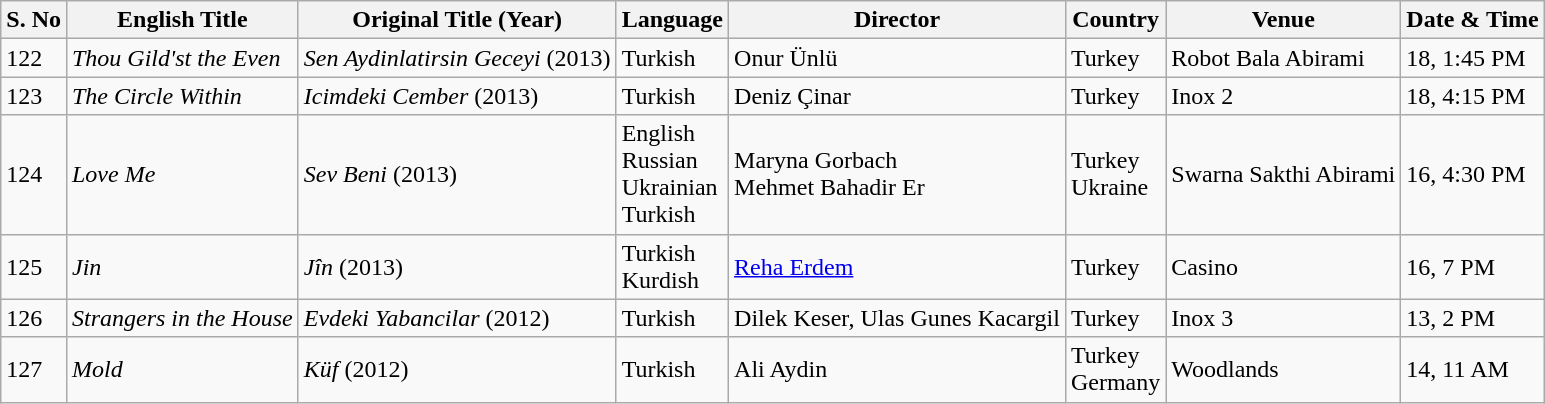<table class="wikitable sortable">
<tr>
<th>S. No</th>
<th>English Title</th>
<th>Original Title (Year)</th>
<th>Language</th>
<th>Director</th>
<th>Country</th>
<th>Venue</th>
<th>Date & Time</th>
</tr>
<tr>
<td>122</td>
<td><em>Thou Gild'st the Even</em></td>
<td><em>Sen Aydinlatirsin Geceyi</em> (2013)</td>
<td>Turkish</td>
<td>Onur Ünlü</td>
<td>Turkey</td>
<td>Robot Bala Abirami</td>
<td>18, 1:45 PM</td>
</tr>
<tr>
<td>123</td>
<td><em>The Circle Within</em></td>
<td><em>Icimdeki Cember</em> (2013)</td>
<td>Turkish</td>
<td>Deniz Çinar</td>
<td>Turkey</td>
<td>Inox 2</td>
<td>18, 4:15 PM</td>
</tr>
<tr>
<td>124</td>
<td><em>Love Me</em></td>
<td><em>Sev Beni</em> (2013)</td>
<td>English <br> Russian <br> Ukrainian <br> Turkish</td>
<td>Maryna Gorbach <br> Mehmet Bahadir Er</td>
<td>Turkey <br> Ukraine</td>
<td>Swarna Sakthi Abirami</td>
<td>16, 4:30 PM</td>
</tr>
<tr>
<td>125</td>
<td><em>Jin</em></td>
<td><em>Jîn</em> (2013)</td>
<td>Turkish <br> Kurdish</td>
<td><a href='#'>Reha Erdem</a></td>
<td>Turkey</td>
<td>Casino</td>
<td>16, 7 PM</td>
</tr>
<tr>
<td>126</td>
<td><em>Strangers in the House</em></td>
<td><em>Evdeki Yabancilar</em> (2012)</td>
<td>Turkish</td>
<td>Dilek Keser, Ulas Gunes Kacargil</td>
<td>Turkey</td>
<td>Inox 3</td>
<td>13, 2 PM</td>
</tr>
<tr>
<td>127</td>
<td><em>Mold</em></td>
<td><em>Küf</em> (2012)</td>
<td>Turkish</td>
<td>Ali Aydin</td>
<td>Turkey <br> Germany</td>
<td>Woodlands</td>
<td>14, 11 AM</td>
</tr>
</table>
